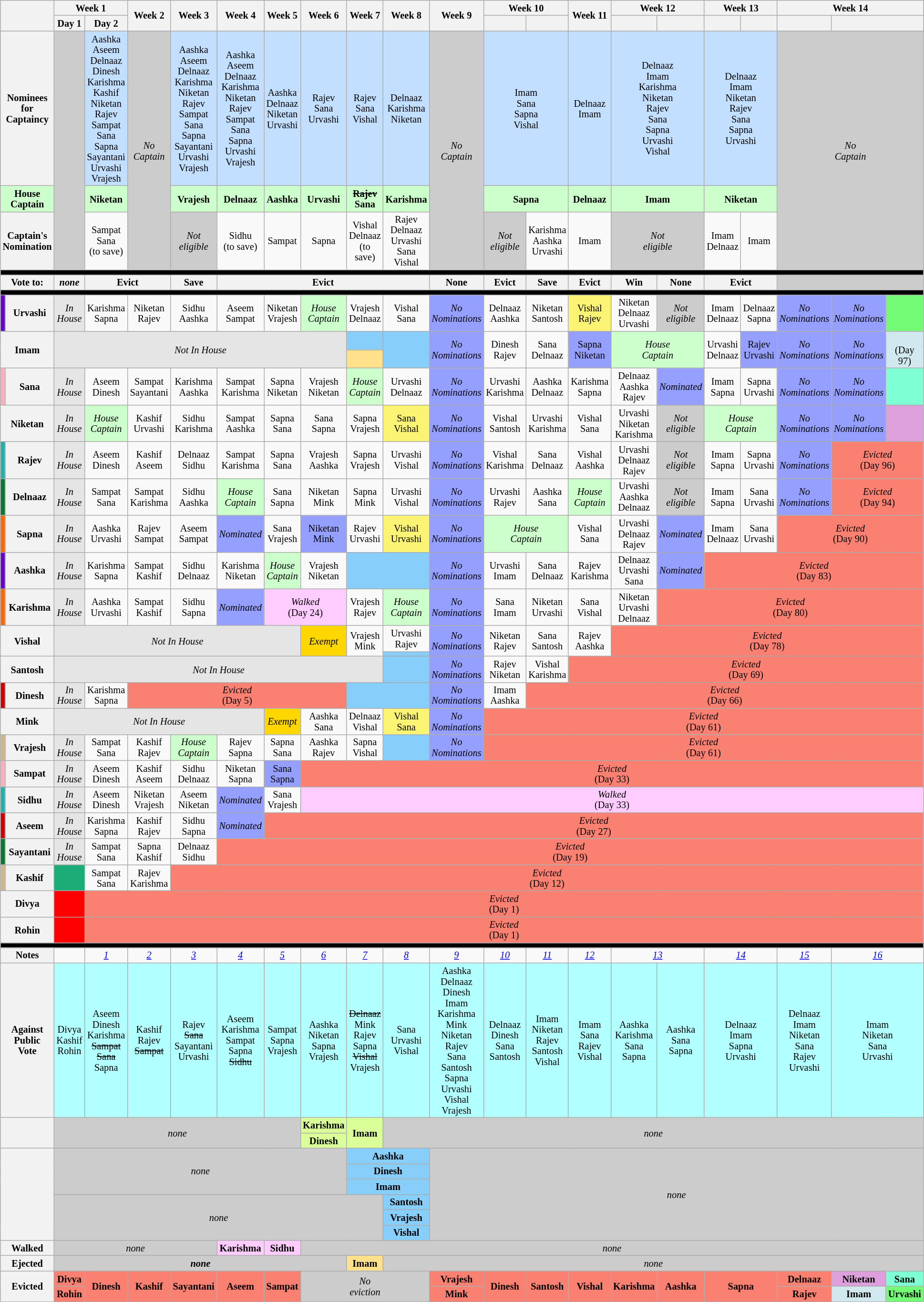<table class="wikitable" style="text-align:center; width:100%; font-size:85%; line-height:15px;">
<tr>
<th colspan="2" rowspan="2" style="width: 5%;"></th>
<th colspan="2">Week 1</th>
<th rowspan="2" style="width: 5%;">Week 2</th>
<th rowspan="2" style="width: 5%;">Week 3</th>
<th rowspan="2" style="width: 5%;">Week 4</th>
<th rowspan="2" style="width: 5%;">Week 5</th>
<th rowspan="2" style="width: 5%;">Week 6</th>
<th rowspan="2" style="width: 5%;">Week 7</th>
<th rowspan="2" style="width: 5%;">Week 8</th>
<th rowspan="2" style="width: 5%;">Week 9</th>
<th colspan="2" style="width: 5%;">Week 10</th>
<th rowspan="2" style="width: 5%;">Week 11</th>
<th colspan="2" style="width: 5%;">Week 12</th>
<th colspan="2" style="width: 5%;">Week 13</th>
<th colspan="3" style="width: 5%;">Week 14</th>
</tr>
<tr>
<th style="width: 5%;">Day 1</th>
<th style="width: 5%;">Day 2</th>
<th style="width: 5%;"></th>
<th style="width: 5%;"></th>
<th style="width: 5%;"></th>
<th style="width: 5%;"></th>
<th style="width: 5%;"></th>
<th style="width: 5%;"></th>
<th style="width: 5%;"></th>
<th colspan="2" style="width: 5%;"></th>
</tr>
<tr style="background:#C2DFFF;">
<th colspan="2">Nominees for<br>Captaincy</th>
<td rowspan="3" style="background:#ccc;"></td>
<td>Aashka<br>Aseem<br>Delnaaz<br>Dinesh<br>Karishma<br>Kashif<br>Niketan<br>Rajev<br>Sampat<br>Sana<br>Sapna<br>Sayantani<br>Urvashi<br>Vrajesh</td>
<td rowspan="3" style="background:#ccc;"><em>No<br>Captain</em></td>
<td>Aashka<br>Aseem<br>Delnaaz<br>Karishma<br>Niketan<br>Rajev<br>Sampat<br>Sana<br>Sapna<br>Sayantani<br>Urvashi<br>Vrajesh</td>
<td>Aashka<br>Aseem<br>Delnaaz<br>Karishma<br>Niketan<br>Rajev<br>Sampat<br>Sana<br>Sapna<br>Urvashi<br>Vrajesh</td>
<td>Aashka<br>Delnaaz<br>Niketan<br>Urvashi</td>
<td>Rajev<br>Sana<br>Urvashi</td>
<td>Rajev<br>Sana<br>Vishal</td>
<td>Delnaaz<br>Karishma<br>Niketan</td>
<td rowspan="3" style="background:#ccc;"><em>No<br>Captain</em></td>
<td colspan="2">Imam<br>Sana<br>Sapna<br>Vishal</td>
<td>Delnaaz<br>Imam</td>
<td colspan="2">Delnaaz<br>Imam<br>Karishma<br>Niketan<br>Rajev<br>Sana<br>Sapna<br>Urvashi<br>Vishal</td>
<td colspan="2">Delnaaz<br>Imam<br>Niketan<br>Rajev<br>Sana<br>Sapna<br>Urvashi</td>
<td colspan="3" rowspan="3" style="background:#ccc;"><em>No<br>Captain</em></td>
</tr>
<tr style="background:#cfc;">
<td colspan="2"><strong>House<br>Captain</strong></td>
<td><strong>Niketan</strong></td>
<td><strong>Vrajesh</strong></td>
<td><strong>Delnaaz</strong></td>
<td><strong>Aashka</strong></td>
<td><strong>Urvashi</strong></td>
<td><s><strong>Rajev</strong></s><br><strong>Sana</strong></td>
<td><strong>Karishma</strong></td>
<td colspan="2"><strong>Sapna</strong></td>
<td><strong>Delnaaz</strong></td>
<td colspan="2"><strong>Imam</strong></td>
<td colspan="2"><strong>Niketan</strong></td>
</tr>
<tr>
<th colspan="2">Captain's<br>Nomination</th>
<td>Sampat<br>Sana<br>(to save)</td>
<td style="background:#ccc;"><em>Not<br>eligible</em></td>
<td>Sidhu<br>(to save)</td>
<td>Sampat</td>
<td>Sapna</td>
<td>Vishal<br>Delnaaz<br>(to save)</td>
<td>Rajev<br>Delnaaz<br>Urvashi<br>Sana<br>Vishal</td>
<td style="background:#ccc;"><em>Not<br>eligible</em></td>
<td>Karishma<br>Aashka<br>Urvashi</td>
<td>Imam</td>
<td colspan="2" style="background:#ccc;"><em>Not<br>eligible</em></td>
<td>Imam<br>Delnaaz</td>
<td>Imam</td>
</tr>
<tr>
<td colspan="22" style="background:#000;"></td>
</tr>
<tr>
<th colspan="2">Vote to:</th>
<th><em>none</em></th>
<th colspan="2">Evict</th>
<th>Save</th>
<th colspan="5">Evict</th>
<th>None</th>
<th>Evict</th>
<th>Save</th>
<th>Evict</th>
<th>Win</th>
<th>None</th>
<th colspan="2">Evict</th>
<th colspan="3" style="background:#ccc;"></th>
</tr>
<tr>
<td colspan="22" style="background:#000;"></td>
</tr>
<tr>
<th style="background:#60c;"></th>
<th>Urvashi</th>
<td style="background:#E5E5E5;"><em>In House</em></td>
<td>Karishma<br>Sapna</td>
<td>Niketan<br>Rajev</td>
<td>Sidhu<br>Aashka</td>
<td>Aseem<br>Sampat</td>
<td>Niketan<br>Vrajesh</td>
<td style="background:#cfc;"><em>House<br>Captain</em></td>
<td>Vrajesh<br>Delnaaz</td>
<td>Vishal<br>Sana</td>
<td style="background:#959FFD;"><em>No<br>Nominations</em></td>
<td>Delnaaz<br>Aashka</td>
<td>Niketan<br>Santosh</td>
<td style="background:#FBF373;">Vishal<br>Rajev</td>
<td>Niketan<br>Delnaaz<br>Urvashi</td>
<td style="background:#ccc;"><em>Not<br>eligible</em></td>
<td>Imam<br>Delnaaz</td>
<td>Delnaaz<br>Sapna</td>
<td style="background:#959FFD;"><em>No<br>Nominations</em></td>
<td style="background:#959FFD;"><em>No<br>Nominations</em></td>
<td style="background:#73FB76;"></td>
</tr>
<tr>
<th colspan="2" rowspan="2">Imam</th>
<td colspan="7" rowspan="2" style="background:#E5E5E5;"><em>Not In House</em></td>
<td style="background:#87CEFA;"></td>
<td rowspan="2" style="background:#87CEFA;"></td>
<td rowspan="2" style="background:#959FFD;"><em>No<br>Nominations</em></td>
<td rowspan="2">Dinesh<br>Rajev</td>
<td rowspan="2">Sana<br>Delnaaz</td>
<td rowspan="2" style="background:#959FFD;">Sapna<br>Niketan</td>
<td colspan="2" rowspan="2" style="background:#cfc;"><em>House<br>Captain</em></td>
<td rowspan="2">Urvashi<br>Delnaaz</td>
<td rowspan="2" style="background:#959FFD;">Rajev<br>Urvashi</td>
<td rowspan="2" style="background:#959FFD;"><em>No<br>Nominations</em></td>
<td rowspan="2" style="background:#959FFD;"><em>No<br>Nominations</em></td>
<td rowspan="2" style="background:#D1E8EF;"><strong><em></em></strong><br>(Day 97)</td>
</tr>
<tr>
<td style="background:#FFE08B;"></td>
</tr>
<tr>
<th style="background:#FAAFBE;"></th>
<th>Sana</th>
<td style="background:#E5E5E5;"><em>In House</em></td>
<td>Aseem<br>Dinesh</td>
<td>Sampat<br>Sayantani</td>
<td>Karishma<br>Aashka</td>
<td>Sampat<br>Karishma</td>
<td>Sapna<br>Niketan</td>
<td>Vrajesh<br>Niketan</td>
<td style="background:#cfc;"><em>House<br>Captain</em></td>
<td>Urvashi<br>Delnaaz</td>
<td style="background:#959FFD;"><em>No<br>Nominations</em></td>
<td>Urvashi<br>Karishma</td>
<td>Aashka<br>Delnaaz</td>
<td>Karishma<br>Sapna</td>
<td>Delnaaz<br>Aashka<br>Rajev</td>
<td style="background:#959FFD;"><em>Nominated</em></td>
<td>Imam<br>Sapna</td>
<td>Sapna<br>Urvashi</td>
<td style="background:#959FFD;"><em>No<br>Nominations</em></td>
<td style="background:#959FFD;"><em>No<br>Nominations</em></td>
<td style="background:#7FFFD4;"></td>
</tr>
<tr>
<th colspan="2">Niketan</th>
<td style="background:#E5E5E5;"><em>In House</em></td>
<td style="background:#cfc;"><em>House<br>Captain</em></td>
<td>Kashif<br>Urvashi</td>
<td>Sidhu<br>Karishma</td>
<td>Sampat<br>Aashka</td>
<td>Sapna<br>Sana</td>
<td>Sana<br>Sapna</td>
<td>Sapna<br>Vrajesh</td>
<td style="background:#FBF373;">Sana<br>Vishal</td>
<td style="background:#959FFD;"><em>No<br>Nominations</em></td>
<td>Vishal<br>Santosh</td>
<td>Urvashi<br>Karishma</td>
<td>Vishal<br>Sana</td>
<td>Urvashi<br>Niketan<br>Karishma</td>
<td style="background:#ccc;"><em>Not<br>eligible</em></td>
<td colspan="2" style="background:#cfc;"><em>House<br>Captain</em></td>
<td style="background:#959FFD;"><em>No<br>Nominations</em></td>
<td style="background:#959FFD;"><em>No<br>Nominations</em></td>
<td style="background:#DDA0DD;"></td>
</tr>
<tr>
<th style="background:#20B2AA"></th>
<th>Rajev</th>
<td style="background:#E5E5E5;"><em>In House</em></td>
<td>Aseem<br>Dinesh</td>
<td>Kashif<br>Aseem</td>
<td>Delnaaz<br>Sidhu</td>
<td>Sampat<br>Karishma</td>
<td>Sapna<br>Sana</td>
<td>Vrajesh<br>Aashka</td>
<td>Sapna<br>Vrajesh</td>
<td>Urvashi<br>Vishal</td>
<td style="background:#959FFD;"><em>No<br>Nominations</em></td>
<td>Vishal<br>Karishma</td>
<td>Sana<br>Delnaaz</td>
<td>Vishal<br>Aashka</td>
<td>Urvashi<br>Delnaaz<br>Rajev</td>
<td style="background:#ccc;"><em>Not<br>eligible</em></td>
<td>Imam<br>Sapna</td>
<td>Sapna<br>Urvashi</td>
<td style="background:#959FFD;"><em>No<br>Nominations</em></td>
<td colspan="2" style="background:#FA8072"><em>Evicted</em><br>(Day 96)</td>
</tr>
<tr>
<th style="background:#087830;"></th>
<th>Delnaaz</th>
<td style="background:#E5E5E5;"><em>In House</em></td>
<td>Sampat<br>Sana</td>
<td>Sampat<br>Karishma</td>
<td>Sidhu<br>Aashka</td>
<td style="background:#cfc;"><em>House<br>Captain</em></td>
<td>Sana<br>Sapna</td>
<td>Niketan<br>Mink</td>
<td>Sapna<br>Mink</td>
<td>Urvashi<br>Vishal</td>
<td style="background:#959FFD;"><em>No<br>Nominations</em></td>
<td>Urvashi<br>Rajev</td>
<td>Aashka<br>Sana</td>
<td style="background:#cfc;"><em>House<br>Captain</em></td>
<td>Urvashi<br>Aashka<br>Delnaaz</td>
<td style="background:#ccc;"><em>Not<br>eligible</em></td>
<td>Imam<br>Sapna</td>
<td>Sana<br>Urvashi</td>
<td style="background:#959FFD;"><em>No<br>Nominations</em></td>
<td colspan="2" style="background:#FA8072"><em>Evicted</em><br>(Day 94)</td>
</tr>
<tr>
<th style="background:#f60;"></th>
<th>Sapna</th>
<td style="background:#E5E5E5;"><em>In House</em></td>
<td>Aashka<br>Urvashi</td>
<td>Rajev<br>Sampat</td>
<td>Aseem<br>Sampat</td>
<td style="background:#959FFD;"><em>Nominated</em></td>
<td>Sana<br>Vrajesh</td>
<td style="background:#959FFD;">Niketan<br>Mink</td>
<td>Rajev<br>Urvashi</td>
<td style="background:#FBF373;">Vishal<br>Urvashi</td>
<td style="background:#959FFD;"><em>No<br>Nominations</em></td>
<td colspan="2" style="background:#cfc;"><em>House<br>Captain</em></td>
<td>Vishal<br>Sana</td>
<td>Urvashi<br>Delnaaz<br>Rajev</td>
<td style="background:#959FFD;"><em>Nominated</em></td>
<td>Imam<br>Delnaaz</td>
<td>Sana<br>Urvashi</td>
<td colspan="3" style="background:#FA8072"><em>Evicted</em><br>(Day 90)</td>
</tr>
<tr>
<th style="background:#60c;"></th>
<th>Aashka</th>
<td style="background:#E5E5E5;"><em>In House</em></td>
<td>Karishma<br>Sapna</td>
<td>Sampat<br>Kashif</td>
<td>Sidhu<br>Delnaaz</td>
<td>Karishma<br>Niketan</td>
<td style="background:#cfc;"><em>House<br>Captain</em></td>
<td>Vrajesh<br>Niketan</td>
<td colspan="2" style="background:#87CEFA;"></td>
<td style="background:#959FFD;"><em>No<br>Nominations</em></td>
<td>Urvashi<br>Imam</td>
<td>Sana<br>Delnaaz</td>
<td>Rajev<br>Karishma</td>
<td>Delnaaz<br>Urvashi<br>Sana</td>
<td style="background:#959FFD;"><em>Nominated</em></td>
<td colspan="5" style="background:#FA8072"><em>Evicted</em><br>(Day 83)</td>
</tr>
<tr>
<th style="background:#f60;"></th>
<th>Karishma</th>
<td style="background:#E5E5E5;"><em>In House</em></td>
<td>Aashka<br>Urvashi</td>
<td>Sampat<br>Kashif</td>
<td>Sidhu<br>Sapna</td>
<td style="background:#959FFD;"><em>Nominated</em></td>
<td colspan="2" style="background:#fcf"><em>Walked</em><br>(Day 24)</td>
<td>Vrajesh<br>Rajev</td>
<td style="background:#cfc;"><em>House<br>Captain</em></td>
<td style="background:#959FFD;"><em>No<br>Nominations</em></td>
<td>Sana<br>Imam</td>
<td>Niketan<br>Urvashi</td>
<td>Sana<br>Vishal</td>
<td>Niketan<br>Urvashi<br>Delnaaz</td>
<td colspan="6" style="background:#FA8072"><em>Evicted</em><br>(Day 80)</td>
</tr>
<tr>
<th colspan="2" rowspan="2">Vishal</th>
<td colspan="6" rowspan="2" style="background:#E5E5E5;"><em>Not In House</em></td>
<td rowspan="2" style="background:#FFD700;"><em>Exempt</em></td>
<td rowspan="2">Vrajesh<br>Mink</td>
<td>Urvashi<br>Rajev</td>
<td rowspan="2" style="background:#959FFD;"><em>No<br>Nominations</em></td>
<td rowspan="2">Niketan<br>Rajev</td>
<td rowspan="2">Sana<br>Santosh</td>
<td rowspan="2">Rajev<br>Aashka</td>
<td colspan="7" rowspan="2" style="background:#FA8072"><em>Evicted</em><br>(Day 78)</td>
</tr>
<tr>
<td style="background:#87CEFA;"></td>
</tr>
<tr>
<th colspan="2">Santosh</th>
<td colspan="8" style="background:#E5E5E5;"><em>Not In House</em></td>
<td style="background:#87CEFA;"></td>
<td style="background:#959FFD;"><em>No<br>Nominations</em></td>
<td>Rajev<br>Niketan</td>
<td>Vishal<br>Karishma</td>
<td colspan="8" style="background:#FA8072"><em>Evicted</em><br>(Day 69)</td>
</tr>
<tr>
<th style="background:#c00;"></th>
<th>Dinesh</th>
<td style="background:#E5E5E5;"><em>In House</em></td>
<td>Karishma<br>Sapna</td>
<td colspan="5" style="background:#FA8072"><em>Evicted</em><br>(Day 5)</td>
<td colspan="2" style="background:#87CEFA;"></td>
<td style="background:#959FFD;"><em>No<br>Nominations</em></td>
<td>Imam<br>Aashka</td>
<td colspan="9" style="background:#FA8072"><em>Evicted</em><br>(Day 66)</td>
</tr>
<tr>
<th colspan="2">Mink</th>
<td colspan="5" style="background:#E5E5E5;"><em>Not In House</em></td>
<td style="background:#FFD700;"><em>Exempt</em></td>
<td>Aashka<br>Sana</td>
<td>Delnaaz<br>Vishal</td>
<td style="background:#FBF373;">Vishal<br>Sana</td>
<td style="background:#959FFD;"><em>No<br>Nominations</em></td>
<td colspan="10" style="background:#FA8072"><em>Evicted</em><br>(Day 61)</td>
</tr>
<tr>
<th style="background:#D2B48C;"></th>
<th>Vrajesh</th>
<td style="background:#E5E5E5;"><em>In House</em></td>
<td>Sampat<br>Sana</td>
<td>Kashif<br>Rajev</td>
<td style="background:#cfc;"><em>House<br>Captain</em></td>
<td>Rajev<br>Sapna</td>
<td>Sapna<br>Sana</td>
<td>Aashka<br>Rajev</td>
<td>Sapna<br>Vishal</td>
<td style="background:#87CEFA;"></td>
<td style="background:#959FFD;"><em>No<br>Nominations</em></td>
<td colspan="10" style="background:#FA8072"><em>Evicted</em><br>(Day 61)</td>
</tr>
<tr>
<th style="background:#FAAFBE;"></th>
<th>Sampat</th>
<td style="background:#E5E5E5;"><em>In House</em></td>
<td>Aseem<br>Dinesh</td>
<td>Kashif<br>Aseem</td>
<td>Sidhu<br>Delnaaz</td>
<td>Niketan<br>Sapna</td>
<td style="background:#959FFD;">Sana<br>Sapna</td>
<td colspan="14" style="background:#FA8072"><em>Evicted</em><br>(Day 33)</td>
</tr>
<tr>
<th style="background:#20B2AA"></th>
<th>Sidhu</th>
<td style="background:#E5E5E5;"><em>In House</em></td>
<td>Aseem<br>Dinesh</td>
<td>Niketan<br>Vrajesh</td>
<td>Aseem<br>Niketan</td>
<td style="background:#959FFD;"><em>Nominated</em></td>
<td>Sana<br>Vrajesh</td>
<td colspan="14" style="background:#fcf"><em>Walked</em><br>(Day 33)</td>
</tr>
<tr>
<th style="background:#c00;"></th>
<th>Aseem</th>
<td style="background:#E5E5E5;"><em>In House</em></td>
<td>Karishma<br>Sapna</td>
<td>Kashif<br>Rajev</td>
<td>Sidhu<br>Sapna</td>
<td style="background:#959FFD;"><em>Nominated</em></td>
<td colspan="15" style="background:#FA8072"><em>Evicted</em><br>(Day 27)</td>
</tr>
<tr>
<th style="background:#087830;"></th>
<th>Sayantani</th>
<td style="background:#E5E5E5;"><em>In House</em></td>
<td>Sampat<br>Sana</td>
<td>Sapna<br>Kashif</td>
<td>Delnaaz<br>Sidhu</td>
<td colspan="16" style="background:#FA8072"><em>Evicted</em><br>(Day 19)</td>
</tr>
<tr>
<th style="background:#D2B48C;"></th>
<th>Kashif</th>
<td style="background:#1CAC78;"></td>
<td>Sampat<br>Sana</td>
<td>Rajev<br>Karishma</td>
<td colspan="17" style="background:#FA8072"><em>Evicted</em><br>(Day 12)</td>
</tr>
<tr>
<th colspan="2">Divya</th>
<td style="background:#FF0000;"></td>
<td colspan="19" style="background:#FA8072"><em>Evicted</em><br>(Day 1)</td>
</tr>
<tr>
<th colspan="2">Rohin</th>
<td style="background:#FF0000;"></td>
<td colspan="19" style="background:#FA8072"><em>Evicted</em><br>(Day 1)</td>
</tr>
<tr>
<td colspan="22" style="background:#000;"></td>
</tr>
<tr>
<th colspan="2">Notes</th>
<td></td>
<td><em><a href='#'>1</a></em></td>
<td><em><a href='#'>2</a></em></td>
<td><em><a href='#'>3</a></em></td>
<td><em><a href='#'>4</a></em></td>
<td><em><a href='#'>5</a></em></td>
<td><em><a href='#'>6</a></em></td>
<td><em><a href='#'>7</a></em></td>
<td><em><a href='#'>8</a></em></td>
<td><em><a href='#'>9</a></em></td>
<td><em><a href='#'>10</a></em></td>
<td><em><a href='#'>11</a></em></td>
<td><em><a href='#'>12</a></em></td>
<td colspan="2"><em><a href='#'>13</a></em></td>
<td colspan="2"><em><a href='#'>14</a></em></td>
<td><em><a href='#'>15</a></em></td>
<td colspan="2"><em><a href='#'>16</a></em></td>
</tr>
<tr style="background:#B2FFFF;">
<th colspan="2">Against<br>Public<br>Vote</th>
<td>Divya<br>Kashif<br>Rohin</td>
<td>Aseem<br>Dinesh<br>Karishma<br><s>Sampat<br>Sana</s><br>Sapna</td>
<td>Kashif<br>Rajev<br><s>Sampat</s></td>
<td>Rajev<br><s>Sana</s><br>Sayantani<br>Urvashi</td>
<td>Aseem<br>Karishma<br>Sampat<br>Sapna<br><s>Sidhu</s></td>
<td>Sampat<br>Sapna<br>Vrajesh</td>
<td>Aashka<br>Niketan<br>Sapna<br>Vrajesh</td>
<td><s>Delnaaz</s><br>Mink<br>Rajev<br>Sapna<br><s>Vishal</s><br>Vrajesh</td>
<td>Sana<br>Urvashi<br>Vishal</td>
<td>Aashka<br>Delnaaz<br>Dinesh<br>Imam<br>Karishma<br>Mink<br>Niketan<br>Rajev<br>Sana<br>Santosh<br>Sapna<br>Urvashi<br>Vishal<br>Vrajesh</td>
<td>Delnaaz<br>Dinesh<br>Sana<br>Santosh</td>
<td>Imam<br>Niketan<br>Rajev<br>Santosh<br>Vishal</td>
<td>Imam<br>Sana<br>Rajev<br>Vishal</td>
<td>Aashka<br>Karishma<br>Sana<br>Sapna</td>
<td>Aashka<br>Sana<br>Sapna</td>
<td colspan="2">Delnaaz<br>Imam<br>Sapna<br>Urvashi</td>
<td>Delnaaz<br>Imam<br>Niketan<br>Sana<br>Rajev<br>Urvashi</td>
<td colspan="2">Imam<br>Niketan<br>Sana<br>Urvashi</td>
</tr>
<tr>
<th colspan="2" rowspan="2"></th>
<td colspan="6" rowspan="2" style="background:#ccc"><em>none</em></td>
<td style="background:#DAFF99;"><strong>Karishma</strong></td>
<td rowspan="2" style="background:#DAFF99;"><strong>Imam</strong></td>
<td colspan="12" rowspan="2" style="background:#ccc"><em>none</em></td>
</tr>
<tr>
<td style="background:#DAFF99;"><strong>Dinesh</strong></td>
</tr>
<tr>
<th colspan="2" rowspan="6"></th>
<td colspan="7" rowspan="3" style="background:#ccc"><em>none</em></td>
<td colspan="2" style="background:#87CEFA;"><strong>Aashka</strong></td>
<td colspan="11" rowspan="6" style="background:#ccc"><em>none</em></td>
</tr>
<tr>
<td colspan="2" style="background:#87CEFA;"><strong>Dinesh</strong></td>
</tr>
<tr>
<td colspan="2" style="background:#87CEFA;"><strong>Imam</strong></td>
</tr>
<tr>
<td colspan="8" rowspan="3" style="background:#ccc"><em>none</em></td>
<td style="background:#87CEFA;"><strong>Santosh</strong></td>
</tr>
<tr>
<td style="background:#87CEFA;"><strong>Vrajesh</strong></td>
</tr>
<tr>
<td style="background:#87CEFA;"><strong>Vishal</strong></td>
</tr>
<tr>
<th colspan="2">Walked</th>
<td colspan="4" style="background:#ccc"><em>none</em></td>
<td style="background:#fcf;"><strong>Karishma</strong></td>
<td style="background:#fcf;"><strong>Sidhu</strong></td>
<td colspan="15" style="background:#ccc"><em>none</em></td>
</tr>
<tr>
<th colspan="2">Ejected</th>
<th colspan="7" style="background:#ccc"><em>none</em></th>
<td style="background:#FFE08B;"><strong>Imam</strong></td>
<td colspan="12" style="background:#ccc"><em>none</em></td>
</tr>
<tr>
<th colspan="2" rowspan="2">Evicted</th>
<td style="background:#FA8072"><strong>Divya</strong></td>
<th rowspan="2" style="background:#FA8072"><strong>Dinesh</strong></th>
<td rowspan="2" style="background:#FA8072"><strong>Kashif</strong></td>
<td rowspan="2" style="background:#FA8072"><strong>Sayantani</strong></td>
<td rowspan="2" style="background:#FA8072"><strong>Aseem</strong></td>
<td rowspan="2" style="background:#FA8072"><strong>Sampat</strong></td>
<td colspan="3" rowspan="2" style="background:#ccc;;"><em>No<br>eviction</em></td>
<td style="background:#FA8072"><strong>Vrajesh</strong></td>
<td rowspan="2" style="background:#FA8072"><strong>Dinesh</strong></td>
<td rowspan="2" style="background:#FA8072"><strong>Santosh</strong></td>
<td rowspan="2" style="background:#FA8072"><strong>Vishal</strong></td>
<td rowspan="2" style="background:#FA8072"><strong>Karishma</strong></td>
<td rowspan="2" style="background:#FA8072"><strong>Aashka</strong></td>
<td colspan="2" rowspan="2" style="background:#FA8072"><strong>Sapna</strong></td>
<td style="background:#FA8072"><strong>Delnaaz</strong></td>
<td style="background:#DDA0DD;"><strong>Niketan</strong></td>
<td style="background:#7FFFD4;"><strong>Sana</strong></td>
</tr>
<tr>
<td style="background:#FA8072"><strong>Rohin</strong></td>
<td style="background:#FA8072"><strong>Mink</strong></td>
<td style="background:#FA8072"><strong>Rajev</strong></td>
<td style="background:#D1E8EF;"><strong>Imam</strong></td>
<td style="background:#73FB76;"><strong>Urvashi</strong></td>
</tr>
<tr>
</tr>
</table>
